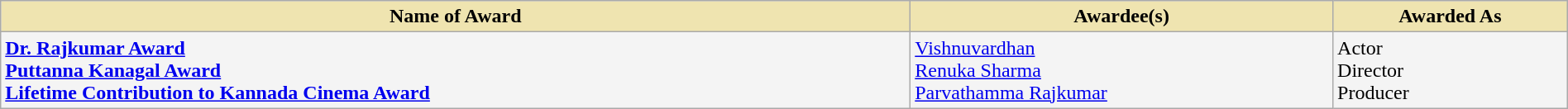<table class="wikitable" style="width:100%;">
<tr>
<th style="background-color:#EFE4B0;">Name of Award</th>
<th style="background-color:#EFE4B0;">Awardee(s)</th>
<th style="background-color:#EFE4B0;">Awarded As</th>
</tr>
<tr style="background-color:#F4F4F4">
<td><strong><a href='#'>Dr. Rajkumar Award</a></strong><br><strong><a href='#'>Puttanna Kanagal Award</a></strong><br><strong><a href='#'>Lifetime Contribution to Kannada Cinema Award</a></strong></td>
<td><a href='#'>Vishnuvardhan</a><br><a href='#'>Renuka Sharma</a><br><a href='#'>Parvathamma Rajkumar</a></td>
<td>Actor<br>Director<br>Producer</td>
</tr>
</table>
